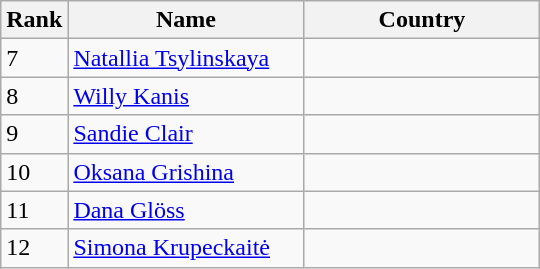<table class="wikitable">
<tr>
<th width=20>Rank</th>
<th width=150>Name</th>
<th width=150>Country</th>
</tr>
<tr>
<td>7</td>
<td><a href='#'>Natallia Tsylinskaya</a></td>
<td></td>
</tr>
<tr>
<td>8</td>
<td><a href='#'>Willy Kanis</a></td>
<td></td>
</tr>
<tr>
<td>9</td>
<td><a href='#'>Sandie Clair</a></td>
<td></td>
</tr>
<tr>
<td>10</td>
<td><a href='#'>Oksana Grishina</a></td>
<td></td>
</tr>
<tr>
<td>11</td>
<td><a href='#'>Dana Glöss</a></td>
<td></td>
</tr>
<tr>
<td>12</td>
<td><a href='#'>Simona Krupeckaitė</a></td>
<td></td>
</tr>
</table>
